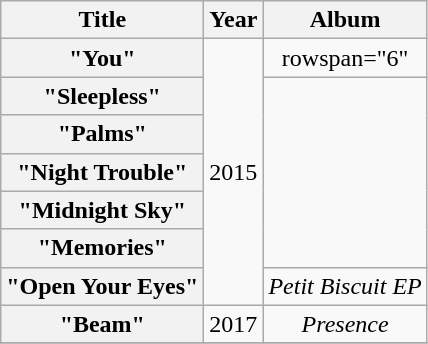<table class="wikitable plainrowheaders" style="text-align:center;">
<tr>
<th scope="col">Title</th>
<th scope="col">Year</th>
<th scope="col">Album</th>
</tr>
<tr>
<th scope="row">"You"</th>
<td rowspan="7">2015</td>
<td>rowspan="6" </td>
</tr>
<tr>
<th scope="row">"Sleepless"</th>
</tr>
<tr>
<th scope="row">"Palms"</th>
</tr>
<tr>
<th scope="row">"Night Trouble"</th>
</tr>
<tr>
<th scope="row">"Midnight Sky"</th>
</tr>
<tr>
<th scope="row">"Memories"</th>
</tr>
<tr>
<th scope="row">"Open Your Eyes"</th>
<td><em>Petit Biscuit EP</em></td>
</tr>
<tr>
<th scope="row">"Beam"</th>
<td>2017</td>
<td><em>Presence</em></td>
</tr>
<tr>
</tr>
</table>
